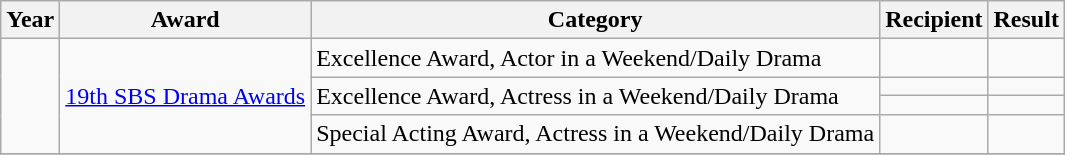<table class="wikitable">
<tr>
<th>Year</th>
<th>Award</th>
<th>Category</th>
<th>Recipient</th>
<th>Result</th>
</tr>
<tr>
<td rowspan="4"></td>
<td rowspan="4"><a href='#'>19th SBS Drama Awards</a></td>
<td>Excellence Award, Actor in a Weekend/Daily Drama</td>
<td></td>
<td></td>
</tr>
<tr>
<td rowspan="2">Excellence Award, Actress in a Weekend/Daily Drama</td>
<td></td>
<td></td>
</tr>
<tr>
<td></td>
<td></td>
</tr>
<tr>
<td>Special Acting Award, Actress in a Weekend/Daily Drama</td>
<td></td>
<td></td>
</tr>
<tr>
</tr>
</table>
